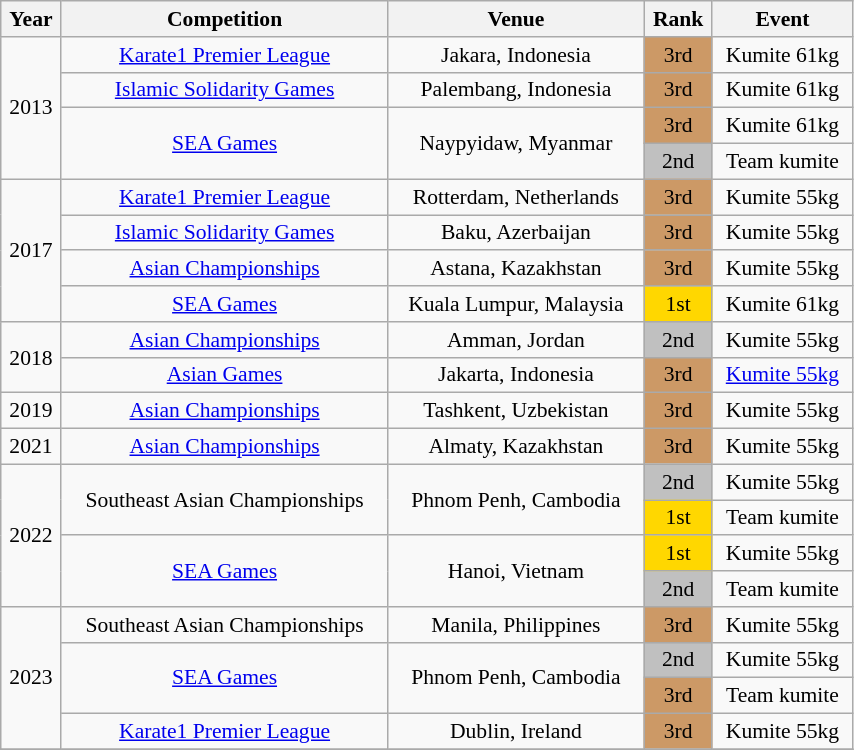<table class="wikitable sortable" width=45% style="font-size:90%; text-align:center;">
<tr>
<th>Year</th>
<th>Competition</th>
<th>Venue</th>
<th>Rank</th>
<th>Event</th>
</tr>
<tr>
<td rowspan=4>2013</td>
<td><a href='#'>Karate1 Premier League</a></td>
<td>Jakara, Indonesia</td>
<td bgcolor="cc9966">3rd</td>
<td>Kumite 61kg</td>
</tr>
<tr>
<td><a href='#'>Islamic Solidarity Games</a></td>
<td>Palembang, Indonesia</td>
<td bgcolor="cc9966">3rd</td>
<td>Kumite 61kg</td>
</tr>
<tr>
<td rowspan=2><a href='#'>SEA Games</a></td>
<td rowspan=2>Naypyidaw, Myanmar</td>
<td bgcolor="cc9966">3rd</td>
<td>Kumite 61kg</td>
</tr>
<tr>
<td bgcolor="silver">2nd</td>
<td>Team kumite</td>
</tr>
<tr>
<td rowspan=4>2017</td>
<td><a href='#'>Karate1 Premier League</a></td>
<td>Rotterdam, Netherlands</td>
<td bgcolor="cc9966">3rd</td>
<td>Kumite 55kg</td>
</tr>
<tr>
<td><a href='#'>Islamic Solidarity Games</a></td>
<td>Baku, Azerbaijan</td>
<td bgcolor="cc9966">3rd</td>
<td>Kumite 55kg</td>
</tr>
<tr>
<td><a href='#'>Asian Championships</a></td>
<td>Astana, Kazakhstan</td>
<td bgcolor="cc9966">3rd</td>
<td>Kumite 55kg</td>
</tr>
<tr>
<td><a href='#'>SEA Games</a></td>
<td>Kuala Lumpur, Malaysia</td>
<td bgcolor="gold">1st</td>
<td>Kumite 61kg</td>
</tr>
<tr>
<td rowspan=2>2018</td>
<td><a href='#'>Asian Championships</a></td>
<td>Amman, Jordan</td>
<td bgcolor="silver">2nd</td>
<td>Kumite 55kg</td>
</tr>
<tr>
<td><a href='#'>Asian Games</a></td>
<td>Jakarta, Indonesia</td>
<td bgcolor="cc9966">3rd</td>
<td><a href='#'>Kumite 55kg</a></td>
</tr>
<tr>
<td>2019</td>
<td><a href='#'>Asian Championships</a></td>
<td>Tashkent, Uzbekistan</td>
<td bgcolor="cc9966">3rd</td>
<td>Kumite 55kg</td>
</tr>
<tr>
<td>2021</td>
<td><a href='#'>Asian Championships</a></td>
<td>Almaty, Kazakhstan</td>
<td bgcolor="cc9966">3rd</td>
<td>Kumite 55kg</td>
</tr>
<tr>
<td rowspan=4>2022</td>
<td rowspan=2>Southeast Asian Championships</td>
<td rowspan=2>Phnom Penh, Cambodia</td>
<td bgcolor="silver">2nd</td>
<td>Kumite 55kg</td>
</tr>
<tr>
<td bgcolor="gold">1st</td>
<td>Team kumite</td>
</tr>
<tr>
<td rowspan=2><a href='#'>SEA Games</a></td>
<td rowspan=2>Hanoi, Vietnam</td>
<td bgcolor="gold">1st</td>
<td>Kumite 55kg</td>
</tr>
<tr>
<td bgcolor="silver">2nd</td>
<td>Team kumite</td>
</tr>
<tr>
<td rowspan=4>2023</td>
<td>Southeast Asian Championships</td>
<td>Manila, Philippines</td>
<td bgcolor="cc9966">3rd</td>
<td>Kumite 55kg</td>
</tr>
<tr>
<td rowspan=2><a href='#'>SEA Games</a></td>
<td rowspan=2>Phnom Penh, Cambodia</td>
<td bgcolor="silver">2nd</td>
<td>Kumite 55kg</td>
</tr>
<tr>
<td bgcolor="cc9966">3rd</td>
<td>Team kumite</td>
</tr>
<tr>
<td><a href='#'>Karate1 Premier League</a></td>
<td>Dublin, Ireland</td>
<td bgcolor="cc9966">3rd</td>
<td>Kumite 55kg</td>
</tr>
<tr>
</tr>
</table>
